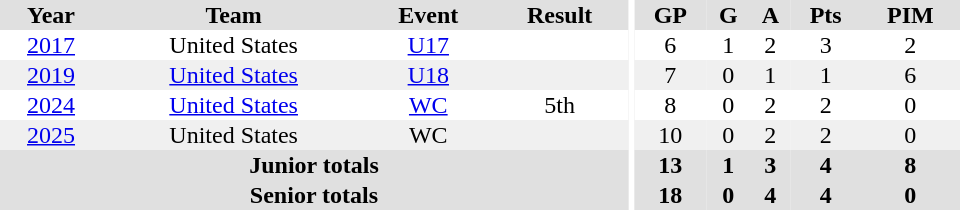<table border="0" cellpadding="1" cellspacing="0" ID="Table3" style="text-align:center; width:40em;">
<tr bgcolor="#e0e0e0">
<th>Year</th>
<th>Team</th>
<th>Event</th>
<th>Result</th>
<th rowspan="99" bgcolor="#ffffff"></th>
<th>GP</th>
<th>G</th>
<th>A</th>
<th>Pts</th>
<th>PIM</th>
</tr>
<tr>
<td><a href='#'>2017</a></td>
<td>United States</td>
<td><a href='#'>U17</a></td>
<td></td>
<td>6</td>
<td>1</td>
<td>2</td>
<td>3</td>
<td>2</td>
</tr>
<tr bgcolor="#f0f0f0">
<td><a href='#'>2019</a></td>
<td><a href='#'>United States</a></td>
<td><a href='#'>U18</a></td>
<td></td>
<td>7</td>
<td>0</td>
<td>1</td>
<td>1</td>
<td>6</td>
</tr>
<tr>
<td><a href='#'>2024</a></td>
<td><a href='#'>United States</a></td>
<td><a href='#'>WC</a></td>
<td>5th</td>
<td>8</td>
<td>0</td>
<td>2</td>
<td>2</td>
<td>0</td>
</tr>
<tr bgcolor="#f0f0f0">
<td><a href='#'>2025</a></td>
<td>United States</td>
<td>WC</td>
<td></td>
<td>10</td>
<td>0</td>
<td>2</td>
<td>2</td>
<td>0</td>
</tr>
<tr bgcolor="#e0e0e0">
<th colspan="4">Junior totals</th>
<th>13</th>
<th>1</th>
<th>3</th>
<th>4</th>
<th>8</th>
</tr>
<tr bgcolor="#e0e0e0">
<th colspan="4">Senior totals</th>
<th>18</th>
<th>0</th>
<th>4</th>
<th>4</th>
<th>0</th>
</tr>
</table>
